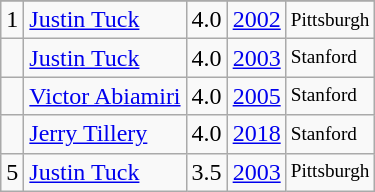<table class="wikitable">
<tr>
</tr>
<tr>
<td>1</td>
<td><a href='#'>Justin Tuck</a></td>
<td>4.0</td>
<td><a href='#'>2002</a></td>
<td style="font-size:80%;">Pittsburgh</td>
</tr>
<tr>
<td></td>
<td><a href='#'>Justin Tuck</a></td>
<td>4.0</td>
<td><a href='#'>2003</a></td>
<td style="font-size:80%;">Stanford</td>
</tr>
<tr>
<td></td>
<td><a href='#'>Victor Abiamiri</a></td>
<td>4.0</td>
<td><a href='#'>2005</a></td>
<td style="font-size:80%;">Stanford</td>
</tr>
<tr>
<td></td>
<td><a href='#'>Jerry Tillery</a></td>
<td>4.0</td>
<td><a href='#'>2018</a></td>
<td style="font-size:80%;">Stanford</td>
</tr>
<tr>
<td>5</td>
<td><a href='#'>Justin Tuck</a></td>
<td>3.5</td>
<td><a href='#'>2003</a></td>
<td style="font-size:80%;">Pittsburgh</td>
</tr>
</table>
